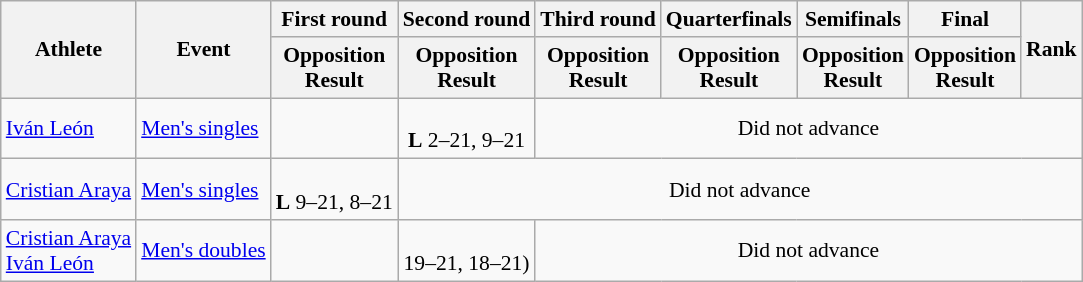<table class="wikitable" style="font-size:90%">
<tr>
<th rowspan="2">Athlete</th>
<th rowspan="2">Event</th>
<th>First round</th>
<th>Second round</th>
<th>Third round</th>
<th>Quarterfinals</th>
<th>Semifinals</th>
<th>Final</th>
<th rowspan="2">Rank</th>
</tr>
<tr>
<th>Opposition<br>Result</th>
<th>Opposition<br>Result</th>
<th>Opposition<br>Result</th>
<th>Opposition<br>Result</th>
<th>Opposition<br>Result</th>
<th>Opposition<br>Result</th>
</tr>
<tr>
<td><a href='#'>Iván León</a></td>
<td><a href='#'>Men's singles</a></td>
<td></td>
<td align=center><br><strong>L</strong> 2–21, 9–21</td>
<td align=center colspan=5>Did not advance</td>
</tr>
<tr>
<td><a href='#'>Cristian Araya</a></td>
<td><a href='#'>Men's singles</a></td>
<td align=center><br><strong>L</strong> 9–21, 8–21</td>
<td align=center colspan=6>Did not advance</td>
</tr>
<tr>
<td><a href='#'>Cristian Araya</a><br><a href='#'>Iván León</a></td>
<td><a href='#'>Men's doubles</a></td>
<td></td>
<td align=center><br>19–21, 18–21)</td>
<td align=center colspan=5>Did not advance</td>
</tr>
</table>
